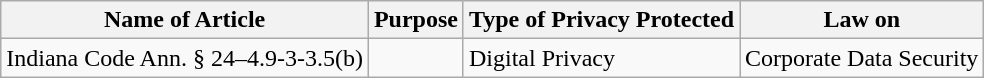<table class="wikitable">
<tr>
<th>Name of Article</th>
<th>Purpose</th>
<th>Type of Privacy Protected</th>
<th>Law on</th>
</tr>
<tr>
<td>Indiana Code Ann. § 24–4.9-3-3.5(b)</td>
<td></td>
<td>Digital Privacy</td>
<td>Corporate Data Security</td>
</tr>
</table>
